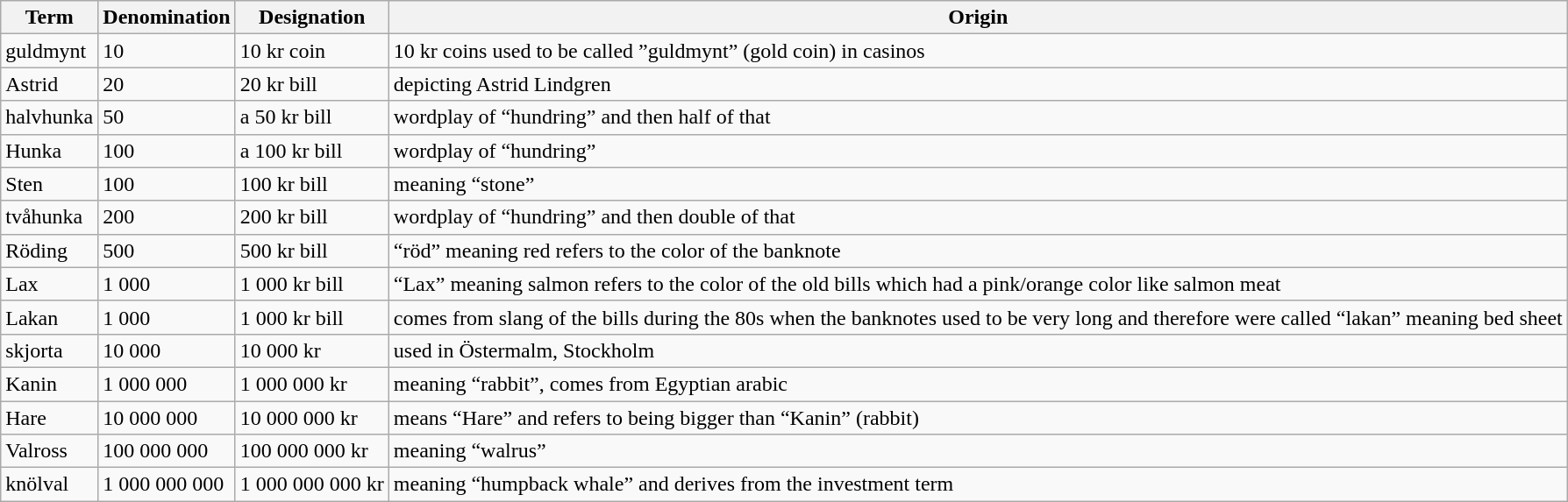<table class="wikitable">
<tr>
<th>Term</th>
<th>Denomination</th>
<th>Designation</th>
<th>Origin</th>
</tr>
<tr>
<td>guldmynt</td>
<td>10</td>
<td>10 kr coin</td>
<td>10 kr coins used to be called ”guldmynt” (gold coin) in casinos</td>
</tr>
<tr>
<td>Astrid</td>
<td>20</td>
<td>20 kr bill</td>
<td>depicting Astrid Lindgren</td>
</tr>
<tr>
<td>halvhunka</td>
<td>50</td>
<td>a 50 kr bill</td>
<td>wordplay of “hundring” and then half of that</td>
</tr>
<tr>
<td>Hunka</td>
<td>100</td>
<td>a 100 kr bill</td>
<td>wordplay of “hundring”</td>
</tr>
<tr>
<td>Sten</td>
<td>100</td>
<td>100 kr bill</td>
<td>meaning “stone”</td>
</tr>
<tr>
<td>tvåhunka</td>
<td>200</td>
<td>200 kr bill</td>
<td>wordplay of “hundring” and then double of that</td>
</tr>
<tr>
<td>Röding</td>
<td>500</td>
<td>500 kr bill</td>
<td>“röd” meaning red refers to the color of the banknote</td>
</tr>
<tr>
<td>Lax</td>
<td>1 000</td>
<td>1 000 kr bill</td>
<td>“Lax” meaning salmon refers to the color of the old bills which had a pink/orange color like salmon meat</td>
</tr>
<tr>
<td>Lakan</td>
<td>1 000</td>
<td>1 000 kr bill</td>
<td>comes from slang of the bills during the 80s when the banknotes used to be very long and therefore were called “lakan” meaning bed sheet</td>
</tr>
<tr>
<td>skjorta</td>
<td>10 000</td>
<td>10 000 kr</td>
<td>used in Östermalm, Stockholm</td>
</tr>
<tr>
<td>Kanin</td>
<td>1 000 000</td>
<td>1 000 000 kr</td>
<td>meaning “rabbit”, comes from Egyptian arabic</td>
</tr>
<tr>
<td>Hare</td>
<td>10 000 000</td>
<td>10 000 000 kr</td>
<td>means “Hare” and refers to being bigger than “Kanin” (rabbit)</td>
</tr>
<tr>
<td>Valross</td>
<td>100 000 000</td>
<td>100 000 000 kr</td>
<td>meaning “walrus”</td>
</tr>
<tr>
<td>knölval</td>
<td>1 000 000 000</td>
<td>1 000 000 000 kr</td>
<td>meaning “humpback whale” and derives from the investment term</td>
</tr>
</table>
